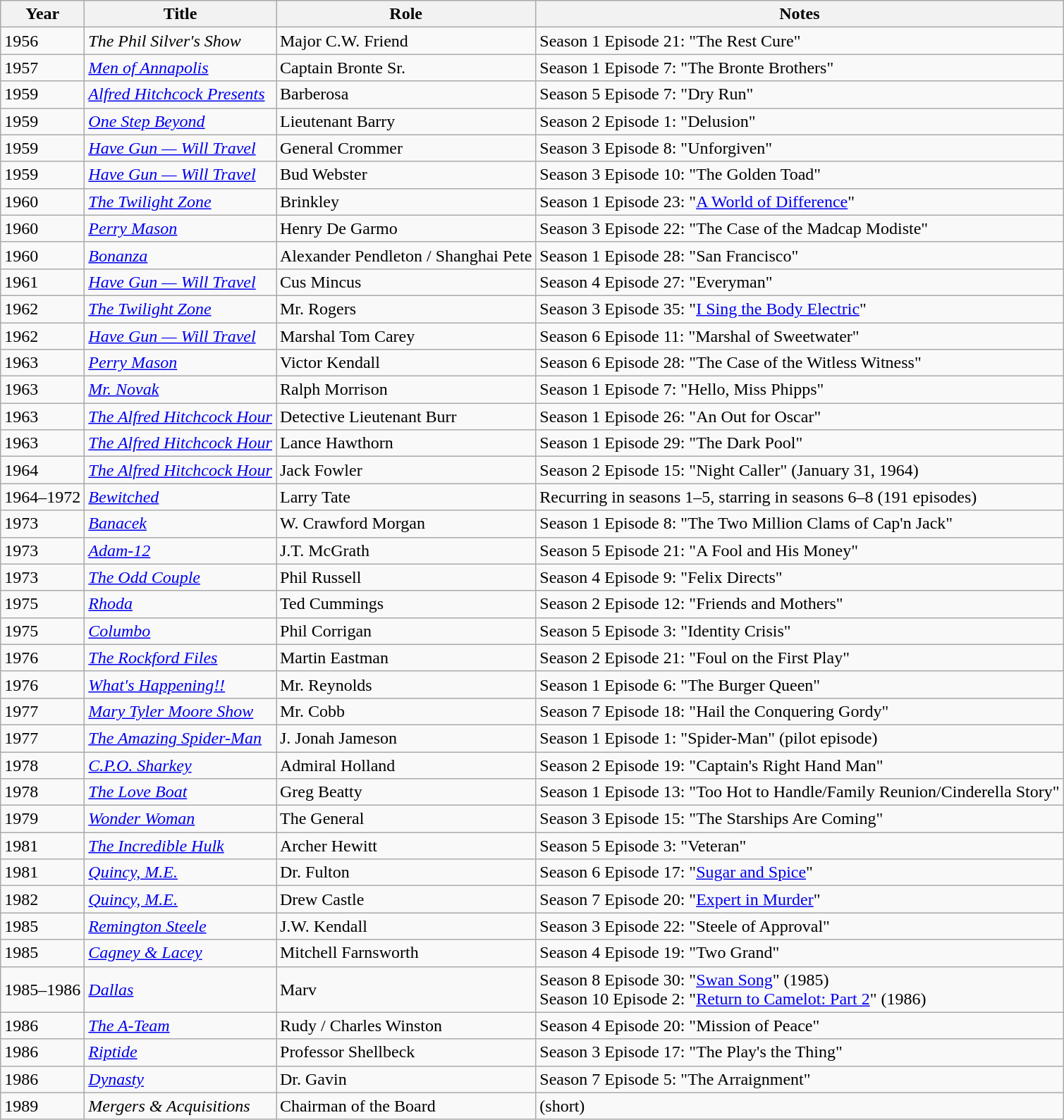<table class="wikitable sortable">
<tr>
<th>Year</th>
<th>Title</th>
<th>Role</th>
<th class="unsortable">Notes</th>
</tr>
<tr>
<td>1956</td>
<td><em>The Phil Silver's Show</em></td>
<td>Major C.W. Friend</td>
<td>Season 1 Episode 21: "The Rest Cure"</td>
</tr>
<tr>
<td>1957</td>
<td><em><a href='#'>Men of Annapolis</a></em></td>
<td>Captain Bronte Sr.</td>
<td>Season 1 Episode 7: "The Bronte Brothers"</td>
</tr>
<tr>
<td>1959</td>
<td><em><a href='#'>Alfred Hitchcock Presents</a></em></td>
<td>Barberosa</td>
<td>Season 5 Episode 7: "Dry Run"</td>
</tr>
<tr>
<td>1959</td>
<td><em><a href='#'>One Step Beyond</a></em></td>
<td>Lieutenant Barry</td>
<td>Season 2 Episode 1: "Delusion"</td>
</tr>
<tr>
<td>1959</td>
<td><em><a href='#'>Have Gun — Will Travel</a></em></td>
<td>General Crommer</td>
<td>Season 3 Episode 8: "Unforgiven"</td>
</tr>
<tr>
<td>1959</td>
<td><em><a href='#'>Have Gun — Will Travel</a></em></td>
<td>Bud Webster</td>
<td>Season 3 Episode 10: "The Golden Toad"</td>
</tr>
<tr>
<td>1960</td>
<td><em><a href='#'>The Twilight Zone</a></em></td>
<td>Brinkley</td>
<td>Season 1 Episode 23: "<a href='#'>A World of Difference</a>"</td>
</tr>
<tr>
<td>1960</td>
<td><em><a href='#'>Perry Mason</a></em></td>
<td>Henry De Garmo</td>
<td>Season 3 Episode 22: "The Case of the Madcap Modiste"</td>
</tr>
<tr>
<td>1960</td>
<td><em><a href='#'>Bonanza</a></em></td>
<td>Alexander Pendleton / Shanghai Pete</td>
<td>Season 1 Episode 28: "San Francisco"</td>
</tr>
<tr>
<td>1961</td>
<td><em><a href='#'>Have Gun — Will Travel</a></em></td>
<td>Cus Mincus</td>
<td>Season 4 Episode 27: "Everyman"</td>
</tr>
<tr>
<td>1962</td>
<td><em><a href='#'>The Twilight Zone</a></em></td>
<td>Mr. Rogers</td>
<td>Season 3 Episode 35: "<a href='#'>I Sing the Body Electric</a>"</td>
</tr>
<tr>
<td>1962</td>
<td><em><a href='#'>Have Gun — Will Travel</a></em></td>
<td>Marshal Tom Carey</td>
<td>Season 6 Episode 11: "Marshal of Sweetwater"</td>
</tr>
<tr>
<td>1963</td>
<td><em><a href='#'>Perry Mason</a></em></td>
<td>Victor Kendall</td>
<td>Season 6 Episode 28: "The Case of the Witless Witness"</td>
</tr>
<tr>
<td>1963</td>
<td><em><a href='#'>Mr. Novak</a></em></td>
<td>Ralph Morrison</td>
<td>Season 1 Episode 7: "Hello, Miss Phipps"</td>
</tr>
<tr>
<td>1963</td>
<td><em><a href='#'>The Alfred Hitchcock Hour</a></em></td>
<td>Detective Lieutenant Burr</td>
<td>Season 1 Episode 26: "An Out for Oscar"</td>
</tr>
<tr>
<td>1963</td>
<td><em><a href='#'>The Alfred Hitchcock Hour</a></em></td>
<td>Lance Hawthorn</td>
<td>Season 1 Episode 29: "The Dark Pool"</td>
</tr>
<tr>
<td>1964</td>
<td><em><a href='#'>The Alfred Hitchcock Hour</a></em></td>
<td>Jack Fowler</td>
<td>Season 2 Episode 15: "Night Caller" (January 31, 1964)</td>
</tr>
<tr>
<td>1964–1972</td>
<td><em><a href='#'>Bewitched</a></em></td>
<td>Larry Tate</td>
<td>Recurring in seasons 1–5, starring in seasons 6–8 (191 episodes)</td>
</tr>
<tr>
<td>1973</td>
<td><em><a href='#'>Banacek</a></em></td>
<td>W. Crawford Morgan</td>
<td>Season 1 Episode 8: "The Two Million Clams of Cap'n Jack"</td>
</tr>
<tr>
<td>1973</td>
<td><em><a href='#'>Adam-12</a></em></td>
<td>J.T. McGrath</td>
<td>Season 5 Episode 21: "A Fool and His Money"</td>
</tr>
<tr>
<td>1973</td>
<td><em><a href='#'>The Odd Couple</a></em></td>
<td>Phil Russell</td>
<td>Season 4 Episode 9: "Felix Directs"</td>
</tr>
<tr>
<td>1975</td>
<td><em><a href='#'>Rhoda</a></em></td>
<td>Ted Cummings</td>
<td>Season 2 Episode 12: "Friends and Mothers"</td>
</tr>
<tr>
<td>1975</td>
<td><em><a href='#'>Columbo</a></em></td>
<td>Phil Corrigan</td>
<td>Season 5 Episode 3: "Identity Crisis"</td>
</tr>
<tr>
<td>1976</td>
<td><em><a href='#'>The Rockford Files</a></em></td>
<td>Martin Eastman</td>
<td>Season 2 Episode 21: "Foul on the First Play"</td>
</tr>
<tr>
<td>1976</td>
<td><em><a href='#'>What's Happening!!</a></em></td>
<td>Mr. Reynolds</td>
<td>Season 1 Episode 6: "The Burger Queen"</td>
</tr>
<tr>
<td>1977</td>
<td><em><a href='#'>Mary Tyler Moore Show</a></em></td>
<td>Mr. Cobb</td>
<td>Season 7 Episode 18: "Hail the Conquering Gordy"</td>
</tr>
<tr>
<td>1977</td>
<td><em><a href='#'>The Amazing Spider-Man</a></em></td>
<td>J. Jonah Jameson</td>
<td>Season 1 Episode 1: "Spider-Man" (pilot episode)</td>
</tr>
<tr>
<td>1978</td>
<td><em><a href='#'>C.P.O. Sharkey</a></em></td>
<td>Admiral Holland</td>
<td>Season 2 Episode 19: "Captain's Right Hand Man"</td>
</tr>
<tr>
<td>1978</td>
<td><em><a href='#'>The Love Boat</a></em></td>
<td>Greg Beatty</td>
<td>Season 1 Episode 13: "Too Hot to Handle/Family Reunion/Cinderella Story"</td>
</tr>
<tr>
<td>1979</td>
<td><em><a href='#'>Wonder Woman</a></em></td>
<td>The General</td>
<td>Season 3 Episode 15: "The Starships Are Coming"</td>
</tr>
<tr>
<td>1981</td>
<td><em><a href='#'>The Incredible Hulk</a></em></td>
<td>Archer Hewitt</td>
<td>Season 5 Episode 3: "Veteran"</td>
</tr>
<tr>
<td>1981</td>
<td><em><a href='#'>Quincy, M.E.</a></em></td>
<td>Dr. Fulton</td>
<td>Season 6 Episode 17: "<a href='#'>Sugar and Spice</a>"</td>
</tr>
<tr>
<td>1982</td>
<td><em><a href='#'>Quincy, M.E.</a></em></td>
<td>Drew Castle</td>
<td>Season 7 Episode 20: "<a href='#'>Expert in Murder</a>"</td>
</tr>
<tr>
<td>1985</td>
<td><em><a href='#'>Remington Steele</a></em></td>
<td>J.W. Kendall</td>
<td>Season 3 Episode 22: "Steele of Approval"</td>
</tr>
<tr>
<td>1985</td>
<td><em><a href='#'>Cagney & Lacey</a></em></td>
<td>Mitchell Farnsworth</td>
<td>Season 4 Episode 19: "Two Grand"</td>
</tr>
<tr>
<td>1985–1986</td>
<td><em><a href='#'>Dallas</a></em></td>
<td>Marv</td>
<td>Season 8 Episode 30: "<a href='#'>Swan Song</a>" (1985)<br>Season 10 Episode 2: "<a href='#'>Return to Camelot: Part 2</a>" (1986)</td>
</tr>
<tr>
<td>1986</td>
<td><em><a href='#'>The A-Team</a></em></td>
<td>Rudy / Charles Winston</td>
<td>Season 4 Episode 20: "Mission of Peace"</td>
</tr>
<tr>
<td>1986</td>
<td><em><a href='#'>Riptide</a></em></td>
<td>Professor Shellbeck</td>
<td>Season 3 Episode 17: "The Play's the Thing"</td>
</tr>
<tr>
<td>1986</td>
<td><em><a href='#'>Dynasty</a></em></td>
<td>Dr. Gavin</td>
<td>Season 7 Episode 5: "The Arraignment"</td>
</tr>
<tr>
<td>1989</td>
<td><em>Mergers & Acquisitions</em></td>
<td>Chairman of the Board</td>
<td>(short)</td>
</tr>
</table>
